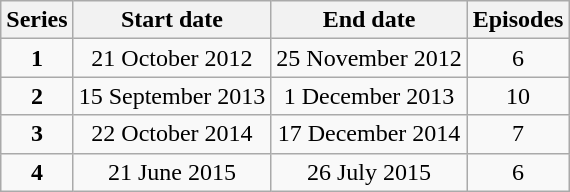<table class="wikitable" style="text-align:center;">
<tr>
<th>Series</th>
<th>Start date</th>
<th>End date</th>
<th>Episodes</th>
</tr>
<tr>
<td><strong>1</strong></td>
<td>21 October 2012</td>
<td>25 November 2012</td>
<td>6</td>
</tr>
<tr>
<td><strong>2</strong></td>
<td>15 September 2013</td>
<td>1 December 2013</td>
<td>10</td>
</tr>
<tr>
<td><strong>3</strong></td>
<td>22 October 2014</td>
<td>17 December 2014</td>
<td>7</td>
</tr>
<tr>
<td><strong>4</strong></td>
<td>21 June 2015</td>
<td>26 July 2015</td>
<td>6</td>
</tr>
</table>
